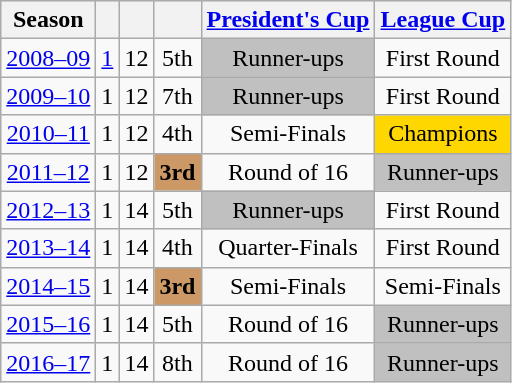<table class="wikitable" style="text-align:center">
<tr bgcolor="#efefef">
<th>Season</th>
<th></th>
<th></th>
<th></th>
<th><a href='#'>President's Cup</a></th>
<th><a href='#'>League Cup</a></th>
</tr>
<tr>
<td><a href='#'>2008–09</a></td>
<td><a href='#'>1</a></td>
<td>12</td>
<td>5th</td>
<td bgcolor=silver>Runner-ups</td>
<td>First Round</td>
</tr>
<tr>
<td><a href='#'>2009–10</a></td>
<td>1</td>
<td>12</td>
<td>7th</td>
<td bgcolor=silver>Runner-ups</td>
<td>First Round</td>
</tr>
<tr>
<td><a href='#'>2010–11</a></td>
<td>1</td>
<td>12</td>
<td>4th</td>
<td>Semi-Finals</td>
<td bgcolor=gold>Champions</td>
</tr>
<tr>
<td><a href='#'>2011–12</a></td>
<td>1</td>
<td>12</td>
<td bgcolor="#cc9966"><strong>3rd</strong></td>
<td>Round of 16</td>
<td bgcolor=silver>Runner-ups</td>
</tr>
<tr>
<td><a href='#'>2012–13</a></td>
<td>1</td>
<td>14</td>
<td>5th</td>
<td bgcolor=silver>Runner-ups</td>
<td>First Round</td>
</tr>
<tr>
<td><a href='#'>2013–14</a></td>
<td>1</td>
<td>14</td>
<td>4th</td>
<td>Quarter-Finals</td>
<td>First Round</td>
</tr>
<tr>
<td><a href='#'>2014–15</a></td>
<td>1</td>
<td>14</td>
<td bgcolor="#cc9966"><strong>3rd</strong></td>
<td>Semi-Finals</td>
<td>Semi-Finals</td>
</tr>
<tr>
<td><a href='#'>2015–16</a></td>
<td>1</td>
<td>14</td>
<td>5th</td>
<td>Round of 16</td>
<td bgcolor=silver>Runner-ups</td>
</tr>
<tr>
<td><a href='#'>2016–17</a></td>
<td>1</td>
<td>14</td>
<td>8th</td>
<td>Round of 16</td>
<td bgcolor=silver>Runner-ups</td>
</tr>
</table>
